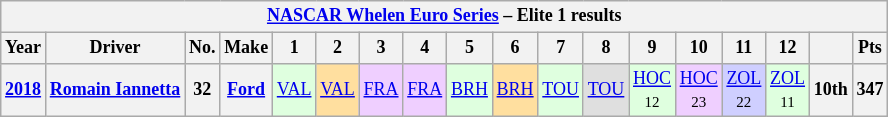<table class="wikitable" style="text-align:center; font-size:75%">
<tr>
<th colspan=21><a href='#'>NASCAR Whelen Euro Series</a> – Elite 1 results</th>
</tr>
<tr>
<th>Year</th>
<th>Driver</th>
<th>No.</th>
<th>Make</th>
<th>1</th>
<th>2</th>
<th>3</th>
<th>4</th>
<th>5</th>
<th>6</th>
<th>7</th>
<th>8</th>
<th>9</th>
<th>10</th>
<th>11</th>
<th>12</th>
<th></th>
<th>Pts</th>
</tr>
<tr>
<th><a href='#'>2018</a></th>
<th><a href='#'>Romain Iannetta</a></th>
<th>32</th>
<th><a href='#'>Ford</a></th>
<td style="background-color:#DFFFDF"><a href='#'>VAL</a><br></td>
<td style="background-color:#FFDF9F"><a href='#'>VAL</a><br></td>
<td style="background-color:#EFCFFF"><a href='#'>FRA</a><br></td>
<td style="background-color:#EFCFFF"><a href='#'>FRA</a><br></td>
<td style="background-color:#DFFFDF"><a href='#'>BRH</a><br></td>
<td style="background-color:#FFDF9F"><a href='#'>BRH</a><br></td>
<td style="background-color:#DFFFDF"><a href='#'>TOU</a><br></td>
<td style="background-color:#DFDFDF"><a href='#'>TOU</a><br></td>
<td style="background-color:#DFFFDF"><a href='#'>HOC</a><br><small>12</small></td>
<td style="background-color:#EFCFFF"><a href='#'>HOC</a><br><small>23</small></td>
<td style="background-color:#CFCFFF"><a href='#'>ZOL</a><br><small>22</small></td>
<td style="background-color:#DFFFDF"><a href='#'>ZOL</a><br><small>11</small></td>
<th>10th</th>
<th>347</th>
</tr>
</table>
